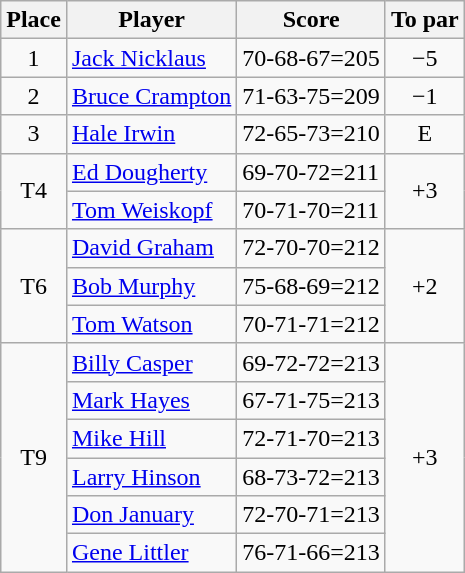<table class=wikitable>
<tr>
<th>Place</th>
<th>Player</th>
<th>Score</th>
<th>To par</th>
</tr>
<tr>
<td align=center>1</td>
<td> <a href='#'>Jack Nicklaus</a></td>
<td>70-68-67=205</td>
<td align=center>−5</td>
</tr>
<tr>
<td align=center>2</td>
<td> <a href='#'>Bruce Crampton</a></td>
<td>71-63-75=209</td>
<td align=center>−1</td>
</tr>
<tr>
<td align=center>3</td>
<td> <a href='#'>Hale Irwin</a></td>
<td>72-65-73=210</td>
<td align=center>E</td>
</tr>
<tr>
<td rowspan=2 align=center>T4</td>
<td> <a href='#'>Ed Dougherty</a></td>
<td>69-70-72=211</td>
<td rowspan=2 align=center>+3</td>
</tr>
<tr>
<td> <a href='#'>Tom Weiskopf</a></td>
<td>70-71-70=211</td>
</tr>
<tr>
<td rowspan=3 align=center>T6</td>
<td> <a href='#'>David Graham</a></td>
<td>72-70-70=212</td>
<td rowspan=3 align=center>+2</td>
</tr>
<tr>
<td> <a href='#'>Bob Murphy</a></td>
<td>75-68-69=212</td>
</tr>
<tr>
<td> <a href='#'>Tom Watson</a></td>
<td>70-71-71=212</td>
</tr>
<tr>
<td rowspan=6 align=center>T9</td>
<td> <a href='#'>Billy Casper</a></td>
<td>69-72-72=213</td>
<td rowspan=6 align=center>+3</td>
</tr>
<tr>
<td> <a href='#'>Mark Hayes</a></td>
<td>67-71-75=213</td>
</tr>
<tr>
<td> <a href='#'>Mike Hill</a></td>
<td>72-71-70=213</td>
</tr>
<tr>
<td> <a href='#'>Larry Hinson</a></td>
<td>68-73-72=213</td>
</tr>
<tr>
<td> <a href='#'>Don January</a></td>
<td>72-70-71=213</td>
</tr>
<tr>
<td> <a href='#'>Gene Littler</a></td>
<td>76-71-66=213</td>
</tr>
</table>
